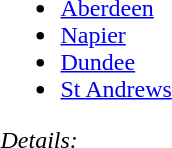<table>
<tr>
<td valign="top"><br><ul><li><a href='#'>Aberdeen</a></li><li><a href='#'>Napier</a></li><li><a href='#'>Dundee</a></li><li><a href='#'>St Andrews</a></li></ul><em>Details:</em> </td>
</tr>
</table>
